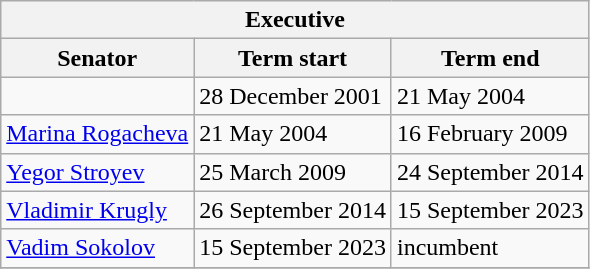<table class="wikitable sortable">
<tr>
<th colspan=3>Executive</th>
</tr>
<tr>
<th>Senator</th>
<th>Term start</th>
<th>Term end</th>
</tr>
<tr>
<td></td>
<td>28 December 2001</td>
<td>21 May 2004</td>
</tr>
<tr>
<td><a href='#'>Marina Rogacheva</a></td>
<td>21 May 2004</td>
<td>16 February 2009</td>
</tr>
<tr>
<td><a href='#'>Yegor Stroyev</a></td>
<td>25 March 2009</td>
<td>24 September 2014</td>
</tr>
<tr>
<td><a href='#'>Vladimir Krugly</a></td>
<td>26 September 2014</td>
<td>15 September 2023</td>
</tr>
<tr>
<td><a href='#'>Vadim Sokolov</a></td>
<td>15 September 2023</td>
<td>incumbent</td>
</tr>
<tr>
</tr>
</table>
